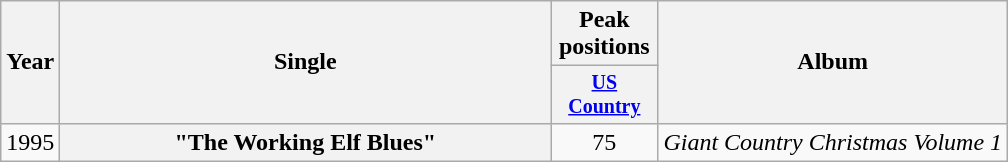<table class="wikitable plainrowheaders" style="text-align:center;">
<tr>
<th rowspan="2">Year</th>
<th rowspan="2" style="width:20em;">Single</th>
<th colspan="1">Peak positions</th>
<th rowspan="2">Album</th>
</tr>
<tr style="font-size:smaller;">
<th width="65"><a href='#'>US Country</a></th>
</tr>
<tr>
<td>1995</td>
<th scope="row">"The Working Elf Blues"</th>
<td>75</td>
<td align="left"><em>Giant Country Christmas Volume 1</em></td>
</tr>
</table>
